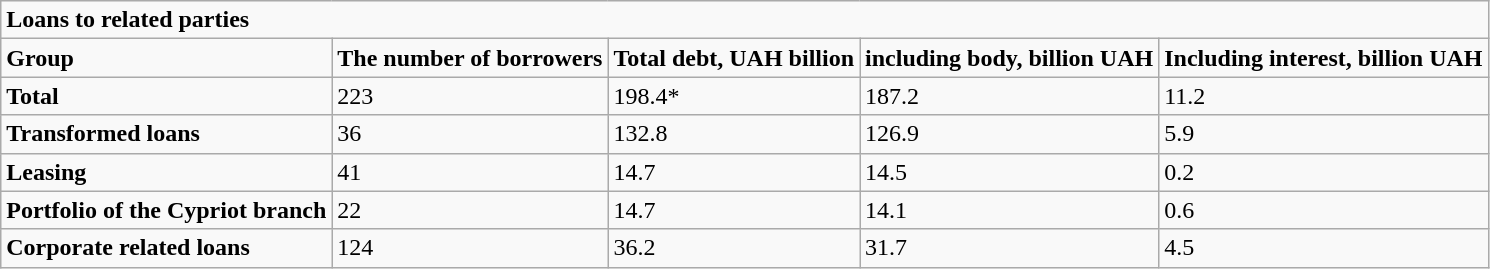<table class="wikitable">
<tr>
<td colspan="5"><strong>Loans to related parties</strong></td>
</tr>
<tr>
<td><strong>Group</strong></td>
<td><strong>The number of borrowers</strong></td>
<td><strong>Total debt, UAH billion</strong></td>
<td><strong>including body, billion UAH</strong></td>
<td><strong>Including interest, billion  UAH</strong></td>
</tr>
<tr>
<td><strong>Total</strong></td>
<td>223</td>
<td>198.4*</td>
<td>187.2</td>
<td>11.2</td>
</tr>
<tr>
<td><strong>Transformed loans</strong></td>
<td>36</td>
<td>132.8</td>
<td>126.9</td>
<td>5.9</td>
</tr>
<tr>
<td><strong>Leasing</strong></td>
<td>41</td>
<td>14.7</td>
<td>14.5</td>
<td>0.2</td>
</tr>
<tr>
<td><strong>Portfolio of the Cypriot branch</strong></td>
<td>22</td>
<td>14.7</td>
<td>14.1</td>
<td>0.6</td>
</tr>
<tr>
<td><strong>Corporate related loans</strong></td>
<td>124</td>
<td>36.2</td>
<td>31.7</td>
<td>4.5</td>
</tr>
</table>
